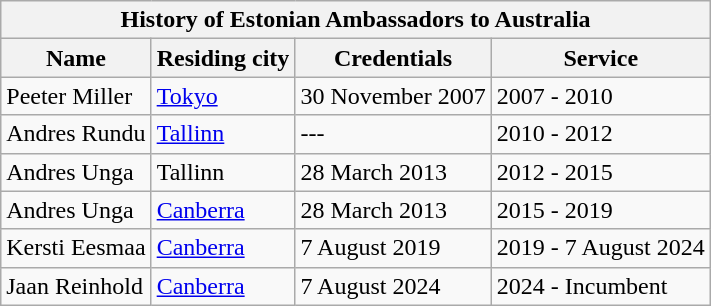<table class="wikitable">
<tr>
<th colspan=4>History of Estonian Ambassadors to Australia</th>
</tr>
<tr>
<th>Name</th>
<th>Residing city</th>
<th>Credentials</th>
<th>Service</th>
</tr>
<tr>
<td>Peeter Miller</td>
<td><a href='#'>Tokyo</a></td>
<td>30 November 2007</td>
<td>2007 - 2010</td>
</tr>
<tr>
<td>Andres Rundu</td>
<td><a href='#'>Tallinn</a></td>
<td>---</td>
<td>2010 - 2012</td>
</tr>
<tr>
<td>Andres Unga</td>
<td>Tallinn</td>
<td>28 March 2013</td>
<td>2012 - 2015</td>
</tr>
<tr>
<td>Andres Unga</td>
<td><a href='#'>Canberra</a></td>
<td>28 March 2013</td>
<td>2015 - 2019</td>
</tr>
<tr>
<td>Kersti Eesmaa</td>
<td><a href='#'>Canberra</a></td>
<td>7 August 2019</td>
<td>2019 - 7 August 2024</td>
</tr>
<tr>
<td>Jaan Reinhold</td>
<td><a href='#'>Canberra</a></td>
<td>7 August 2024</td>
<td>2024 - Incumbent</td>
</tr>
</table>
